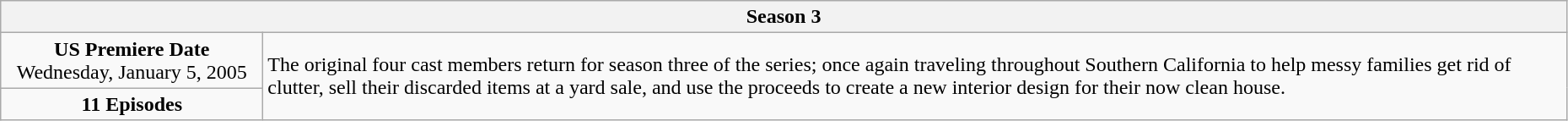<table class="wikitable" style="width:98%;">
<tr>
<th colspan="2">Season 3</th>
</tr>
<tr>
<td style="width:200px; text-align:center;"><strong>US Premiere Date</strong><br>Wednesday, January 5, 2005</td>
<td rowspan="2">The original four cast members return for season three of the series; once again traveling throughout Southern California to help messy families get rid of clutter, sell their discarded items at a yard sale, and use the proceeds to create a new interior design for their now clean house.</td>
</tr>
<tr>
<td style="text-align:center;"><strong>11 Episodes</strong></td>
</tr>
</table>
